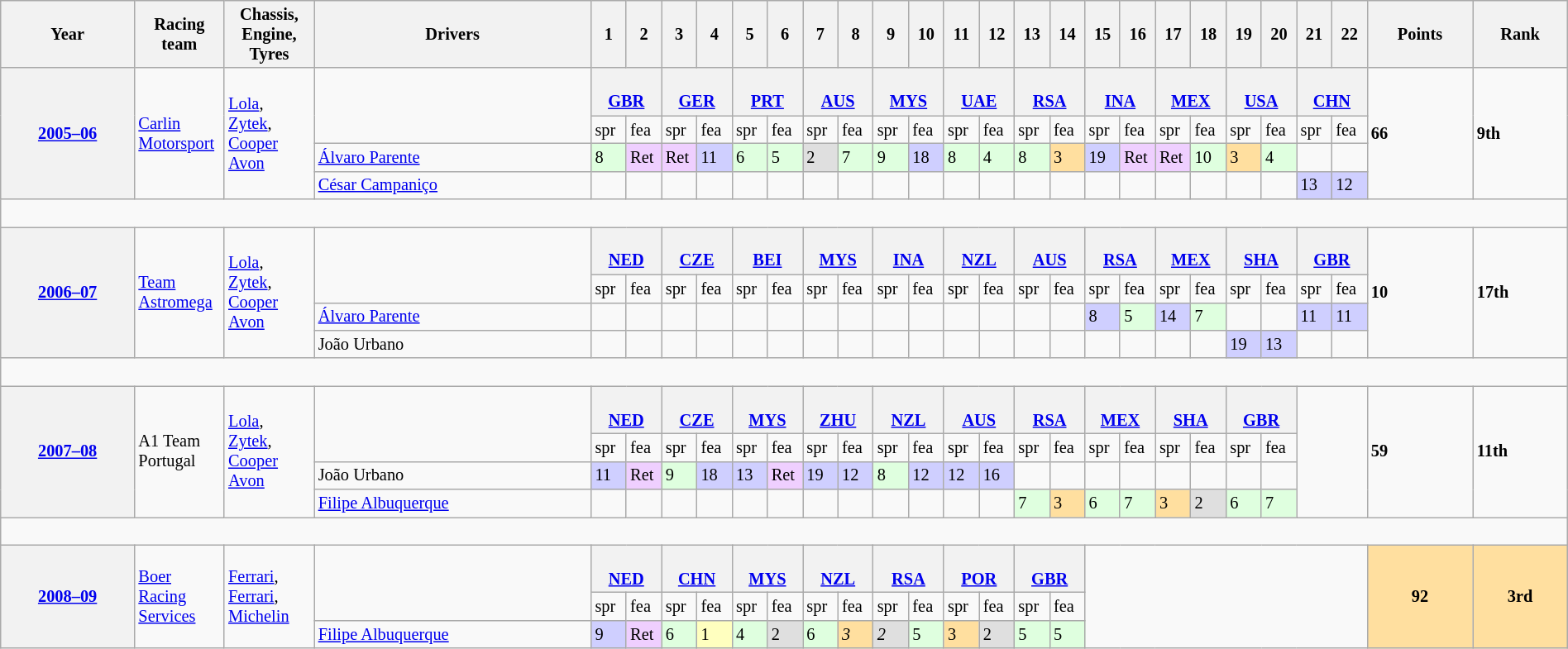<table class="wikitable" style="font-size: 85%" width="100%">
<tr>
<th>Year</th>
<th width=66px>Racing<br>team</th>
<th width=66px>Chassis,<br>Engine,<br>Tyres</th>
<th>Drivers</th>
<th width=22px>1</th>
<th width=22px>2</th>
<th width=22px>3</th>
<th width=22px>4</th>
<th width=22px>5</th>
<th width=22px>6</th>
<th width=22px>7</th>
<th width=22px>8</th>
<th width=22px>9</th>
<th width=22px>10</th>
<th width=22px>11</th>
<th width=22px>12</th>
<th width=22px>13</th>
<th width=22px>14</th>
<th width=22px>15</th>
<th width=22px>16</th>
<th width=22px>17</th>
<th width=22px>18</th>
<th width=22px>19</th>
<th width=22px>20</th>
<th width=22px>21</th>
<th width=22px>22</th>
<th>Points</th>
<th>Rank<br></th>
</tr>
<tr>
<th rowspan=4><a href='#'>2005–06</a></th>
<td rowspan=4><a href='#'>Carlin Motorsport</a></td>
<td rowspan=4><a href='#'>Lola</a>,<br><a href='#'>Zytek</a>,<br><a href='#'>Cooper Avon</a></td>
<td rowspan=2></td>
<th colspan=2><br><a href='#'>GBR</a></th>
<th colspan=2><br><a href='#'>GER</a></th>
<th colspan=2><br><a href='#'>PRT</a></th>
<th colspan=2><br><a href='#'>AUS</a></th>
<th colspan=2><br><a href='#'>MYS</a></th>
<th colspan=2><br><a href='#'>UAE</a></th>
<th colspan=2><br><a href='#'>RSA</a></th>
<th colspan=2><br><a href='#'>INA</a></th>
<th colspan=2><br><a href='#'>MEX</a></th>
<th colspan=2><br><a href='#'>USA</a></th>
<th colspan=2><br><a href='#'>CHN</a></th>
<td rowspan=4><strong>66</strong></td>
<td rowspan=4><strong>9th</strong></td>
</tr>
<tr>
<td>spr</td>
<td>fea</td>
<td>spr</td>
<td>fea</td>
<td>spr</td>
<td>fea</td>
<td>spr</td>
<td>fea</td>
<td>spr</td>
<td>fea</td>
<td>spr</td>
<td>fea</td>
<td>spr</td>
<td>fea</td>
<td>spr</td>
<td>fea</td>
<td>spr</td>
<td>fea</td>
<td>spr</td>
<td>fea</td>
<td>spr</td>
<td>fea</td>
</tr>
<tr>
<td><a href='#'>Álvaro Parente</a></td>
<td style="background:#DFFFDF;">8</td>
<td style="background:#EFCFFF;">Ret</td>
<td style="background:#EFCFFF;">Ret</td>
<td style="background:#CFCFFF;">11</td>
<td style="background:#DFFFDF;">6</td>
<td style="background:#DFFFDF;">5</td>
<td style="background:#DFDFDF;">2</td>
<td style="background:#DFFFDF;">7</td>
<td style="background:#DFFFDF;">9</td>
<td style="background:#CFCFFF;">18</td>
<td style="background:#DFFFDF;">8</td>
<td style="background:#DFFFDF;">4</td>
<td style="background:#DFFFDF;">8</td>
<td style="background:#FFDF9F;">3</td>
<td style="background:#CFCFFF;">19</td>
<td style="background:#EFCFFF;">Ret</td>
<td style="background:#EFCFFF;">Ret</td>
<td style="background:#DFFFDF;">10</td>
<td style="background:#FFDF9F;">3</td>
<td style="background:#DFFFDF;">4</td>
<td></td>
<td></td>
</tr>
<tr>
<td><a href='#'>César Campaniço</a></td>
<td></td>
<td></td>
<td></td>
<td></td>
<td></td>
<td></td>
<td></td>
<td></td>
<td></td>
<td></td>
<td></td>
<td></td>
<td></td>
<td></td>
<td></td>
<td></td>
<td></td>
<td></td>
<td></td>
<td></td>
<td style="background:#CFCFFF;">13</td>
<td style="background:#CFCFFF;">12</td>
</tr>
<tr>
<td colspan=28><br></td>
</tr>
<tr>
<th rowspan=4><a href='#'>2006–07</a></th>
<td rowspan=4><a href='#'>Team Astromega</a></td>
<td rowspan=4><a href='#'>Lola</a>,<br><a href='#'>Zytek</a>,<br><a href='#'>Cooper Avon</a></td>
<td rowspan=2></td>
<th colspan=2><br><a href='#'>NED</a></th>
<th colspan=2><br><a href='#'>CZE</a></th>
<th colspan=2><br><a href='#'>BEI</a></th>
<th colspan=2><br><a href='#'>MYS</a></th>
<th colspan=2><br><a href='#'>INA</a></th>
<th colspan=2><br><a href='#'>NZL</a></th>
<th colspan=2><br><a href='#'>AUS</a></th>
<th colspan=2><br><a href='#'>RSA</a></th>
<th colspan=2><br><a href='#'>MEX</a></th>
<th colspan=2><br><a href='#'>SHA</a></th>
<th colspan=2><br><a href='#'>GBR</a></th>
<td rowspan=4><strong>10</strong></td>
<td rowspan=4><strong>17th</strong></td>
</tr>
<tr>
<td>spr</td>
<td>fea</td>
<td>spr</td>
<td>fea</td>
<td>spr</td>
<td>fea</td>
<td>spr</td>
<td>fea</td>
<td>spr</td>
<td>fea</td>
<td>spr</td>
<td>fea</td>
<td>spr</td>
<td>fea</td>
<td>spr</td>
<td>fea</td>
<td>spr</td>
<td>fea</td>
<td>spr</td>
<td>fea</td>
<td>spr</td>
<td>fea</td>
</tr>
<tr>
<td><a href='#'>Álvaro Parente</a></td>
<td></td>
<td></td>
<td></td>
<td></td>
<td></td>
<td></td>
<td></td>
<td></td>
<td></td>
<td></td>
<td></td>
<td></td>
<td></td>
<td></td>
<td style="background:#CFCFFF;">8</td>
<td style="background:#DFFFDF;">5</td>
<td style="background:#CFCFFF;">14</td>
<td style="background:#DFFFDF;">7</td>
<td></td>
<td></td>
<td style="background:#CFCFFF;">11</td>
<td style="background:#CFCFFF;">11</td>
</tr>
<tr>
<td>João Urbano</td>
<td></td>
<td></td>
<td></td>
<td></td>
<td></td>
<td></td>
<td></td>
<td></td>
<td></td>
<td></td>
<td></td>
<td></td>
<td></td>
<td></td>
<td></td>
<td></td>
<td></td>
<td></td>
<td style="background:#CFCFFF;">19</td>
<td style="background:#CFCFFF;">13</td>
<td></td>
<td></td>
</tr>
<tr>
<td colspan=28><br></td>
</tr>
<tr>
<th rowspan=4><a href='#'>2007–08</a></th>
<td rowspan=4>A1 Team Portugal</td>
<td rowspan=4><a href='#'>Lola</a>,<br><a href='#'>Zytek</a>,<br><a href='#'>Cooper Avon</a></td>
<td rowspan=2></td>
<th colspan=2><br><a href='#'>NED</a></th>
<th colspan=2><br><a href='#'>CZE</a></th>
<th colspan=2><br><a href='#'>MYS</a></th>
<th colspan=2><br><a href='#'>ZHU</a></th>
<th colspan=2><br><a href='#'>NZL</a></th>
<th colspan=2><br><a href='#'>AUS</a></th>
<th colspan=2><br><a href='#'>RSA</a></th>
<th colspan=2><br><a href='#'>MEX</a></th>
<th colspan=2><br><a href='#'>SHA</a></th>
<th colspan=2><br><a href='#'>GBR</a></th>
<td colspan=2 rowspan=4></td>
<td rowspan=4><strong>59</strong></td>
<td rowspan=4><strong>11th</strong></td>
</tr>
<tr>
<td>spr</td>
<td>fea</td>
<td>spr</td>
<td>fea</td>
<td>spr</td>
<td>fea</td>
<td>spr</td>
<td>fea</td>
<td>spr</td>
<td>fea</td>
<td>spr</td>
<td>fea</td>
<td>spr</td>
<td>fea</td>
<td>spr</td>
<td>fea</td>
<td>spr</td>
<td>fea</td>
<td>spr</td>
<td>fea</td>
</tr>
<tr>
<td>João Urbano</td>
<td style="background:#CFCFFF;">11</td>
<td style="background:#EFCFFF;">Ret</td>
<td style="background:#DFFFDF;">9</td>
<td style="background:#CFCFFF;">18</td>
<td style="background:#CFCFFF;">13</td>
<td style="background:#EFCFFF;">Ret</td>
<td style="background:#CFCFFF;">19</td>
<td style="background:#CFCFFF;">12</td>
<td style="background:#DFFFDF;">8</td>
<td style="background:#CFCFFF;">12</td>
<td style="background:#CFCFFF;">12</td>
<td style="background:#CFCFFF;">16</td>
<td></td>
<td></td>
<td></td>
<td></td>
<td></td>
<td></td>
<td></td>
<td></td>
</tr>
<tr>
<td><a href='#'>Filipe Albuquerque</a></td>
<td></td>
<td></td>
<td></td>
<td></td>
<td></td>
<td></td>
<td></td>
<td></td>
<td></td>
<td></td>
<td></td>
<td></td>
<td style="background:#DFFFDF;">7</td>
<td style="background:#FFDF9F;">3</td>
<td style="background:#DFFFDF;">6</td>
<td style="background:#DFFFDF;">7</td>
<td style="background:#FFDF9F;">3</td>
<td style="background:#DFDFDF;">2</td>
<td style="background:#DFFFDF;">6</td>
<td style="background:#DFFFDF;">7</td>
</tr>
<tr>
<td colspan=28><br></td>
</tr>
<tr>
<th rowspan=3><a href='#'>2008–09</a></th>
<td rowspan=3><a href='#'>Boer Racing Services</a></td>
<td rowspan=3><a href='#'>Ferrari</a>,<br><a href='#'>Ferrari</a>,<br><a href='#'>Michelin</a></td>
<td rowspan=2></td>
<th colspan=2><br><a href='#'>NED</a></th>
<th colspan=2><br><a href='#'>CHN</a></th>
<th colspan=2><br><a href='#'>MYS</a></th>
<th colspan=2><br><a href='#'>NZL</a></th>
<th colspan=2><br><a href='#'>RSA</a></th>
<th colspan=2><br><a href='#'>POR</a></th>
<th colspan=2><br><a href='#'>GBR</a></th>
<td colspan=8 rowspan=3></td>
<th rowspan=3 style="background: #FFDF9F;">92</th>
<th rowspan=3 style="background: #FFDF9F;">3rd</th>
</tr>
<tr>
<td>spr</td>
<td>fea</td>
<td>spr</td>
<td>fea</td>
<td>spr</td>
<td>fea</td>
<td>spr</td>
<td>fea</td>
<td>spr</td>
<td>fea</td>
<td>spr</td>
<td>fea</td>
<td>spr</td>
<td>fea</td>
</tr>
<tr>
<td><a href='#'>Filipe Albuquerque</a></td>
<td style="background:#CFCFFF;">9</td>
<td style="background:#EFCFFF;">Ret</td>
<td style="background:#DFFFDF;">6</td>
<td style="background:#FFFFBF;">1</td>
<td style="background:#DFFFDF;">4</td>
<td style="background:#DFDFDF;">2</td>
<td style="background:#DFFFDF;">6</td>
<td style="background:#FFDF9F;"><em>3</em></td>
<td style="background:#DFDFDF;"><em>2</em></td>
<td style="background:#DFFFDF;">5</td>
<td style="background:#FFDF9F;">3</td>
<td style="background:#DFDFDF;">2</td>
<td style="background:#DFFFDF;">5</td>
<td style="background:#DFFFDF;">5</td>
</tr>
</table>
